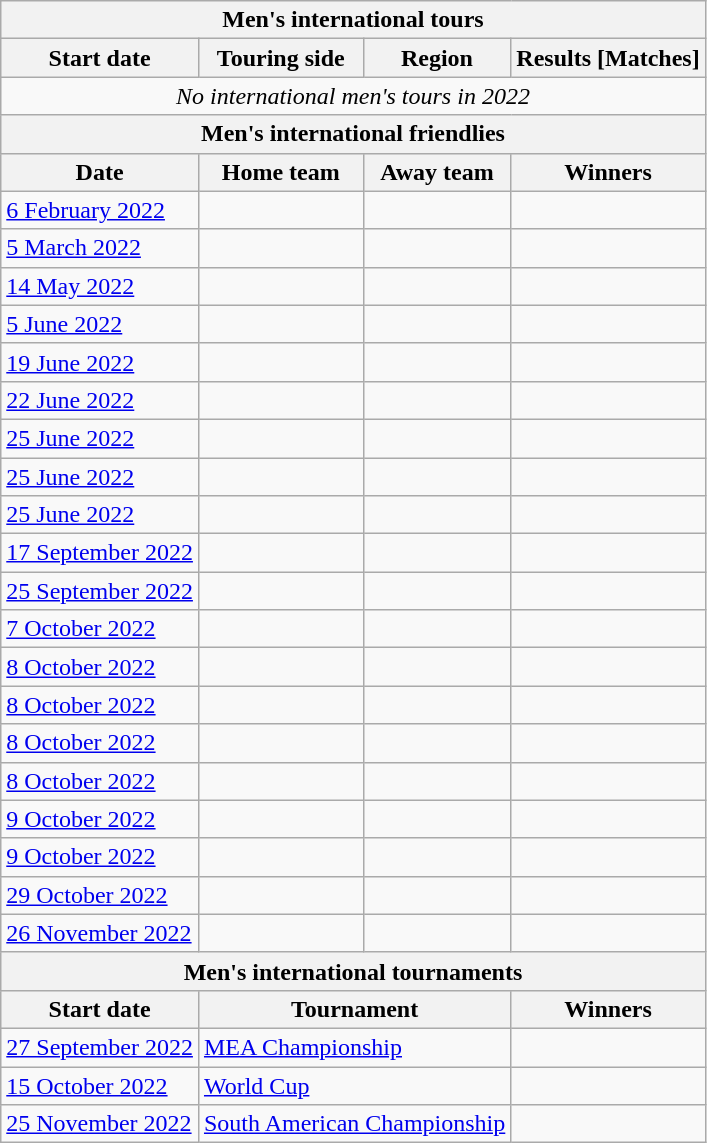<table class="wikitable unsortable" style="white-space:nowrap">
<tr>
<th colspan=4 style="text-align:center;">Men's international tours</th>
</tr>
<tr>
<th style="text-align:center;">Start date</th>
<th style="text-align:center;">Touring side</th>
<th style="text-align:center;">Region</th>
<th style="text-align:center;">Results [Matches]</th>
</tr>
<tr>
<td colspan=4 style="text-align:center;"><em>No international men's tours in 2022</em></td>
</tr>
<tr>
<th colspan=4 style="text-align:center;">Men's international friendlies</th>
</tr>
<tr>
<th style="text-align:center;">Date</th>
<th style="text-align:center;">Home team</th>
<th style="text-align:center;">Away team</th>
<th style="text-align:center;">Winners</th>
</tr>
<tr>
<td><a href='#'>6 February 2022</a></td>
<td></td>
<td></td>
<td></td>
</tr>
<tr>
<td><a href='#'>5 March 2022</a></td>
<td></td>
<td></td>
<td></td>
</tr>
<tr>
<td><a href='#'>14 May 2022</a></td>
<td></td>
<td></td>
<td></td>
</tr>
<tr>
<td><a href='#'>5 June 2022</a></td>
<td></td>
<td></td>
<td></td>
</tr>
<tr>
<td><a href='#'>19 June 2022</a></td>
<td></td>
<td></td>
<td></td>
</tr>
<tr>
<td><a href='#'>22 June 2022</a></td>
<td></td>
<td></td>
<td></td>
</tr>
<tr>
<td><a href='#'>25 June 2022</a></td>
<td></td>
<td></td>
<td></td>
</tr>
<tr>
<td><a href='#'>25 June 2022</a></td>
<td></td>
<td></td>
<td></td>
</tr>
<tr>
<td><a href='#'>25 June 2022</a></td>
<td></td>
<td></td>
<td></td>
</tr>
<tr>
<td><a href='#'>17 September 2022</a></td>
<td></td>
<td></td>
<td></td>
</tr>
<tr>
<td><a href='#'>25 September 2022</a></td>
<td></td>
<td></td>
<td></td>
</tr>
<tr>
<td><a href='#'>7 October 2022</a></td>
<td></td>
<td></td>
<td></td>
</tr>
<tr>
<td><a href='#'>8 October 2022</a></td>
<td></td>
<td></td>
<td></td>
</tr>
<tr>
<td><a href='#'>8 October 2022</a></td>
<td></td>
<td></td>
<td></td>
</tr>
<tr>
<td><a href='#'>8 October 2022</a></td>
<td></td>
<td></td>
<td></td>
</tr>
<tr>
<td><a href='#'>8 October 2022</a></td>
<td></td>
<td></td>
<td></td>
</tr>
<tr>
<td><a href='#'>9 October 2022</a></td>
<td></td>
<td></td>
<td></td>
</tr>
<tr>
<td><a href='#'>9 October 2022</a></td>
<td></td>
<td></td>
<td></td>
</tr>
<tr>
<td><a href='#'>29 October 2022</a></td>
<td></td>
<td></td>
<td></td>
</tr>
<tr>
<td><a href='#'>26 November 2022</a></td>
<td></td>
<td></td>
<td></td>
</tr>
<tr>
<th colspan=4 style="text-align:center;">Men's international tournaments</th>
</tr>
<tr>
<th style="text-align:center;">Start date</th>
<th colspan=2 style="text-align:center;">Tournament</th>
<th style="text-align:center;">Winners</th>
</tr>
<tr>
<td><a href='#'>27 September 2022</a></td>
<td colspan=2> <a href='#'>MEA Championship</a></td>
<td></td>
</tr>
<tr>
<td><a href='#'>15 October 2022</a></td>
<td colspan=2> <a href='#'>World Cup</a></td>
<td></td>
</tr>
<tr>
<td><a href='#'>25 November 2022</a></td>
<td colspan=2> <a href='#'>South American Championship</a></td>
<td></td>
</tr>
</table>
